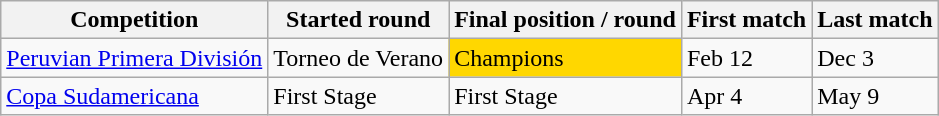<table class="wikitable">
<tr>
<th>Competition</th>
<th><strong>Started round</strong></th>
<th><strong>Final position / round</strong></th>
<th><strong>First match</strong></th>
<th><strong>Last match</strong></th>
</tr>
<tr>
<td><a href='#'>Peruvian Primera División</a></td>
<td>Torneo de Verano</td>
<td bgcolor=gold>Champions</td>
<td>Feb 12</td>
<td>Dec 3</td>
</tr>
<tr>
<td><a href='#'>Copa Sudamericana</a></td>
<td>First Stage</td>
<td>First Stage</td>
<td>Apr 4</td>
<td>May 9</td>
</tr>
</table>
